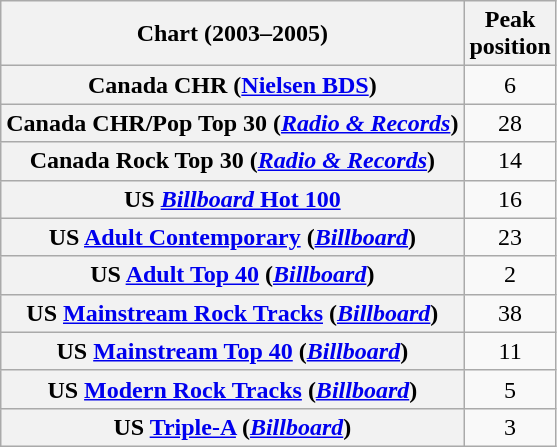<table class="wikitable sortable plainrowheaders" style="text-align:center">
<tr>
<th>Chart (2003–2005)</th>
<th>Peak<br>position</th>
</tr>
<tr>
<th scope="row">Canada CHR (<a href='#'>Nielsen BDS</a>)</th>
<td>6</td>
</tr>
<tr>
<th scope="row">Canada CHR/Pop Top 30 (<em><a href='#'>Radio & Records</a></em>)</th>
<td>28</td>
</tr>
<tr>
<th scope="row">Canada Rock Top 30 (<em><a href='#'>Radio & Records</a></em>)</th>
<td>14</td>
</tr>
<tr>
<th scope="row">US <a href='#'><em>Billboard</em> Hot 100</a></th>
<td>16</td>
</tr>
<tr>
<th scope="row">US <a href='#'>Adult Contemporary</a> (<em><a href='#'>Billboard</a></em>)</th>
<td>23</td>
</tr>
<tr>
<th scope="row">US <a href='#'>Adult Top 40</a> (<em><a href='#'>Billboard</a></em>)</th>
<td>2</td>
</tr>
<tr>
<th scope="row">US <a href='#'>Mainstream Rock Tracks</a> (<em><a href='#'>Billboard</a></em>)</th>
<td>38</td>
</tr>
<tr>
<th scope="row">US <a href='#'>Mainstream Top 40</a> (<em><a href='#'>Billboard</a></em>)</th>
<td>11</td>
</tr>
<tr>
<th scope="row">US <a href='#'>Modern Rock Tracks</a> (<em><a href='#'>Billboard</a></em>)</th>
<td>5</td>
</tr>
<tr>
<th scope="row">US <a href='#'>Triple-A</a> (<em><a href='#'>Billboard</a></em>)</th>
<td>3</td>
</tr>
</table>
